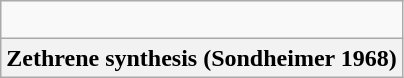<table class="wikitable">
<tr align="center">
<td><br></td>
</tr>
<tr align="center">
<th>Zethrene synthesis (Sondheimer 1968)</th>
</tr>
</table>
